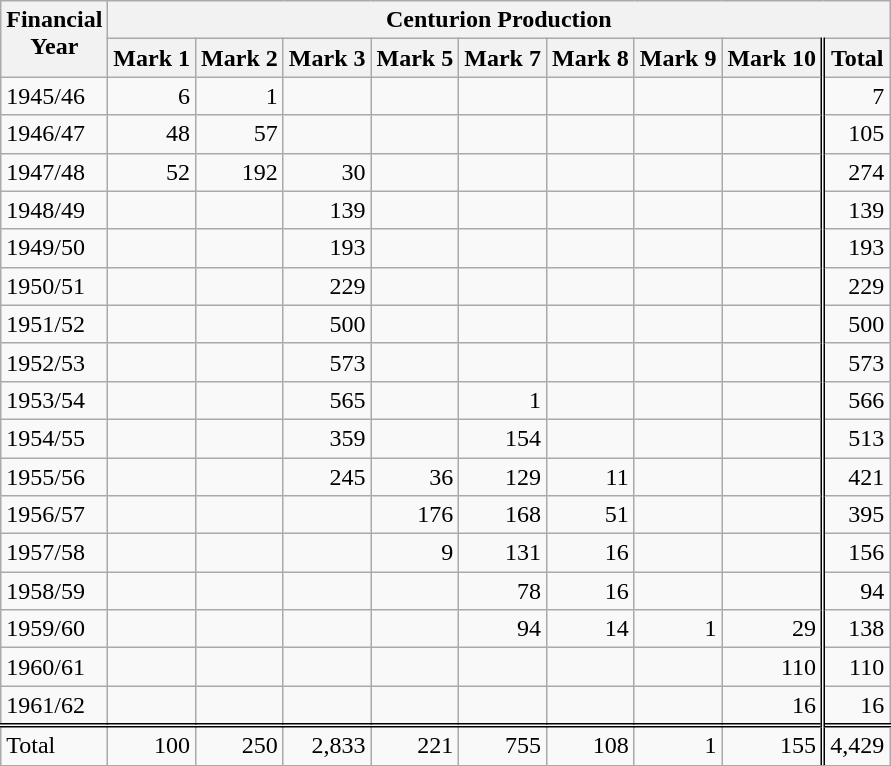<table class="wikitable">
<tr style="vertical-align:top;">
<th rowspan=2>Financial<br>Year</th>
<th colspan=10>Centurion Production </th>
</tr>
<tr style="vertical-align:top;">
<th>Mark 1</th>
<th>Mark 2</th>
<th>Mark 3</th>
<th>Mark 5</th>
<th>Mark 7</th>
<th>Mark 8</th>
<th>Mark 9</th>
<th>Mark 10</th>
<th style="border-left: double 3px">Total</th>
</tr>
<tr style="vertical-align:top;">
<td>1945/46</td>
<td style="text-align:right;">6</td>
<td style="text-align:right;">1</td>
<td style="text-align:right;"></td>
<td style="text-align:right;"></td>
<td style="text-align:right;"></td>
<td style="text-align:right;"></td>
<td style="text-align:right;"></td>
<td style="text-align:right;"></td>
<td style="text-align:right; border-left: double 3px">7</td>
</tr>
<tr style="vertical-align:top;">
<td>1946/47</td>
<td style="text-align:right;">48</td>
<td style="text-align:right;">57</td>
<td style="text-align:right;"></td>
<td style="text-align:right;"></td>
<td style="text-align:right;"></td>
<td style="text-align:right;"></td>
<td style="text-align:right;"></td>
<td style="text-align:right;"></td>
<td style="text-align:right; border-left: double 3px">105</td>
</tr>
<tr style="vertical-align:top;">
<td>1947/48</td>
<td style="text-align:right;">52</td>
<td style="text-align:right;">192</td>
<td style="text-align:right;">30</td>
<td style="text-align:right;"></td>
<td style="text-align:right;"></td>
<td style="text-align:right;"></td>
<td style="text-align:right;"></td>
<td style="text-align:right;"></td>
<td style="text-align:right; border-left: double 3px">274</td>
</tr>
<tr style="vertical-align:top;">
<td>1948/49</td>
<td style="text-align:right;"></td>
<td style="text-align:right;"></td>
<td style="text-align:right;">139</td>
<td style="text-align:right;"></td>
<td style="text-align:right;"></td>
<td style="text-align:right;"></td>
<td style="text-align:right;"></td>
<td style="text-align:right;"></td>
<td style="text-align:right; border-left: double 3px">139</td>
</tr>
<tr style="vertical-align:top;">
<td>1949/50</td>
<td style="text-align:right;"></td>
<td style="text-align:right;"></td>
<td style="text-align:right;">193</td>
<td style="text-align:right;"></td>
<td style="text-align:right;"></td>
<td style="text-align:right;"></td>
<td style="text-align:right;"></td>
<td style="text-align:right;"></td>
<td style="text-align:right; border-left: double 3px">193</td>
</tr>
<tr style="vertical-align:top;">
<td>1950/51</td>
<td style="text-align:right;"></td>
<td style="text-align:right;"></td>
<td style="text-align:right;">229</td>
<td style="text-align:right;"></td>
<td style="text-align:right;"></td>
<td style="text-align:right;"></td>
<td style="text-align:right;"></td>
<td style="text-align:right;"></td>
<td style="text-align:right; border-left: double 3px">229</td>
</tr>
<tr style="vertical-align:top;">
<td>1951/52</td>
<td style="text-align:right;"></td>
<td style="text-align:right;"></td>
<td style="text-align:right;">500</td>
<td style="text-align:right;"></td>
<td style="text-align:right;"></td>
<td style="text-align:right;"></td>
<td style="text-align:right;"></td>
<td style="text-align:right;"></td>
<td style="text-align:right; border-left: double 3px">500</td>
</tr>
<tr style="vertical-align:top;">
<td>1952/53</td>
<td style="text-align:right;"></td>
<td style="text-align:right;"></td>
<td style="text-align:right;">573</td>
<td style="text-align:right;"></td>
<td style="text-align:right;"></td>
<td style="text-align:right;"></td>
<td style="text-align:right;"></td>
<td style="text-align:right;"></td>
<td style="text-align:right; border-left: double 3px">573</td>
</tr>
<tr style="vertical-align:top;">
<td>1953/54</td>
<td style="text-align:right;"></td>
<td style="text-align:right;"></td>
<td style="text-align:right;">565</td>
<td style="text-align:right;"></td>
<td style="text-align:right;">1</td>
<td style="text-align:right;"></td>
<td style="text-align:right;"></td>
<td style="text-align:right;"></td>
<td style="text-align:right; border-left: double 3px">566</td>
</tr>
<tr style="vertical-align:top;">
<td>1954/55</td>
<td style="text-align:right;"></td>
<td style="text-align:right;"></td>
<td style="text-align:right;">359</td>
<td style="text-align:right;"></td>
<td style="text-align:right;">154</td>
<td style="text-align:right;"></td>
<td style="text-align:right;"></td>
<td style="text-align:right;"></td>
<td style="text-align:right; border-left: double 3px">513</td>
</tr>
<tr style="vertical-align:top;">
<td>1955/56</td>
<td style="text-align:right;"></td>
<td style="text-align:right;"></td>
<td style="text-align:right;">245</td>
<td style="text-align:right;">36</td>
<td style="text-align:right;">129</td>
<td style="text-align:right;">11</td>
<td style="text-align:right;"></td>
<td style="text-align:right;"></td>
<td style="text-align:right; border-left: double 3px">421</td>
</tr>
<tr style="vertical-align:top;">
<td>1956/57</td>
<td style="text-align:right;"></td>
<td style="text-align:right;"></td>
<td style="text-align:right;"></td>
<td style="text-align:right;">176</td>
<td style="text-align:right;">168</td>
<td style="text-align:right;">51</td>
<td style="text-align:right;"></td>
<td style="text-align:right;"></td>
<td style="text-align:right; border-left: double 3px">395</td>
</tr>
<tr style="vertical-align:top;">
<td>1957/58</td>
<td style="text-align:right;"></td>
<td style="text-align:right;"></td>
<td style="text-align:right;"></td>
<td style="text-align:right;">9</td>
<td style="text-align:right;">131</td>
<td style="text-align:right;">16</td>
<td style="text-align:right;"></td>
<td style="text-align:right;"></td>
<td style="text-align:right; border-left: double 3px">156</td>
</tr>
<tr style="vertical-align:top;">
<td>1958/59</td>
<td style="text-align:right;"></td>
<td style="text-align:right;"></td>
<td style="text-align:right;"></td>
<td style="text-align:right;"></td>
<td style="text-align:right;">78</td>
<td style="text-align:right;">16</td>
<td style="text-align:right;"></td>
<td style="text-align:right;"></td>
<td style="text-align:right; border-left: double 3px">94</td>
</tr>
<tr style="vertical-align:top;">
<td>1959/60</td>
<td style="text-align:right;"></td>
<td style="text-align:right;"></td>
<td style="text-align:right;"></td>
<td style="text-align:right;"></td>
<td style="text-align:right;">94</td>
<td style="text-align:right;">14</td>
<td style="text-align:right;">1</td>
<td style="text-align:right;">29</td>
<td style="text-align:right; border-left: double 3px">138</td>
</tr>
<tr style="vertical-align:top;">
<td>1960/61</td>
<td style="text-align:right;"></td>
<td style="text-align:right;"></td>
<td style="text-align:right;"></td>
<td style="text-align:right;"></td>
<td style="text-align:right;"></td>
<td style="text-align:right;"></td>
<td style="text-align:right;"></td>
<td style="text-align:right;">110</td>
<td style="text-align:right; border-left: double 3px">110</td>
</tr>
<tr style="vertical-align:top;">
<td>1961/62</td>
<td style="text-align:right;"></td>
<td style="text-align:right;"></td>
<td style="text-align:right;"></td>
<td style="text-align:right;"></td>
<td style="text-align:right;"></td>
<td style="text-align:right;"></td>
<td style="text-align:right;"></td>
<td style="text-align:right;">16</td>
<td style="text-align:right; border-left: double 3px">16</td>
</tr>
<tr style="vertical-align:top; border-top: double 3px">
<td>Total</td>
<td style="text-align:right;">100</td>
<td style="text-align:right;">250</td>
<td style="text-align:right;">2,833</td>
<td style="text-align:right;">221</td>
<td style="text-align:right;">755</td>
<td style="text-align:right;">108</td>
<td style="text-align:right;">1</td>
<td style="text-align:right;">155</td>
<td style="text-align:right; border-left: double 3px">4,429</td>
</tr>
<tr>
</tr>
</table>
